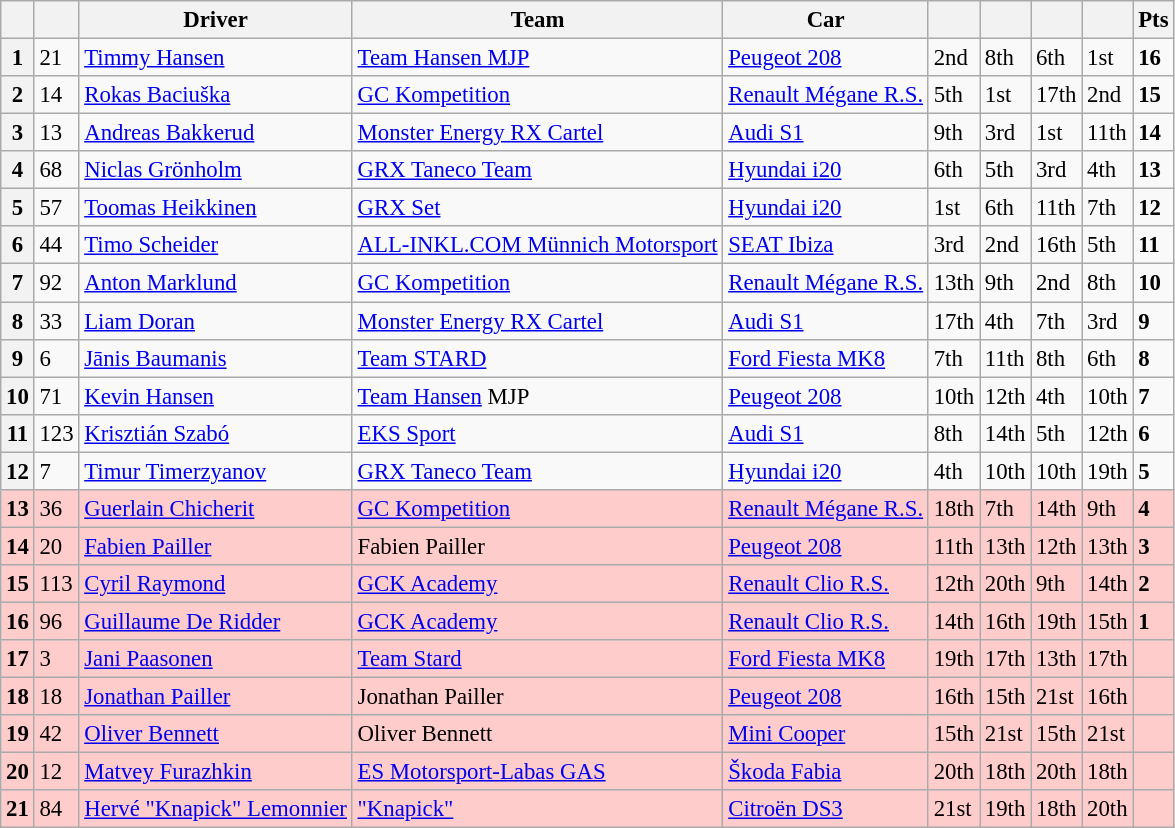<table class="wikitable" style="font-size:95%">
<tr>
<th></th>
<th></th>
<th>Driver</th>
<th>Team</th>
<th>Car</th>
<th></th>
<th></th>
<th></th>
<th></th>
<th>Pts</th>
</tr>
<tr>
<th>1</th>
<td>21</td>
<td> <a href='#'>Timmy Hansen</a></td>
<td><a href='#'>Team Hansen MJP</a></td>
<td><a href='#'>Peugeot 208</a></td>
<td>2nd</td>
<td>8th</td>
<td>6th</td>
<td>1st</td>
<td><strong>16</strong></td>
</tr>
<tr>
<th>2</th>
<td>14</td>
<td> <a href='#'>Rokas Baciuška</a></td>
<td><a href='#'>GC Kompetition</a></td>
<td><a href='#'>Renault Mégane R.S.</a></td>
<td>5th</td>
<td>1st</td>
<td>17th</td>
<td>2nd</td>
<td><strong>15</strong></td>
</tr>
<tr>
<th>3</th>
<td>13</td>
<td> <a href='#'>Andreas Bakkerud</a></td>
<td><a href='#'>Monster Energy RX Cartel</a></td>
<td><a href='#'>Audi S1</a></td>
<td>9th</td>
<td>3rd</td>
<td>1st</td>
<td>11th</td>
<td><strong>14</strong></td>
</tr>
<tr>
<th>4</th>
<td>68</td>
<td> <a href='#'>Niclas Grönholm</a></td>
<td><a href='#'>GRX Taneco Team</a></td>
<td><a href='#'>Hyundai i20</a></td>
<td>6th</td>
<td>5th</td>
<td>3rd</td>
<td>4th</td>
<td><strong>13</strong></td>
</tr>
<tr>
<th>5</th>
<td>57</td>
<td> <a href='#'>Toomas Heikkinen</a></td>
<td><a href='#'>GRX Set</a></td>
<td><a href='#'>Hyundai i20</a></td>
<td>1st</td>
<td>6th</td>
<td>11th</td>
<td>7th</td>
<td><strong>12</strong></td>
</tr>
<tr>
<th>6</th>
<td>44</td>
<td> <a href='#'>Timo Scheider</a></td>
<td><a href='#'>ALL-INKL.COM Münnich Motorsport</a></td>
<td><a href='#'>SEAT Ibiza</a></td>
<td>3rd</td>
<td>2nd</td>
<td>16th</td>
<td>5th</td>
<td><strong>11</strong></td>
</tr>
<tr>
<th>7</th>
<td>92</td>
<td> <a href='#'>Anton Marklund</a></td>
<td><a href='#'>GC Kompetition</a></td>
<td><a href='#'>Renault Mégane R.S.</a></td>
<td>13th</td>
<td>9th</td>
<td>2nd</td>
<td>8th</td>
<td><strong>10</strong></td>
</tr>
<tr>
<th>8</th>
<td>33</td>
<td> <a href='#'>Liam Doran</a></td>
<td><a href='#'>Monster Energy RX Cartel</a></td>
<td><a href='#'>Audi S1</a></td>
<td>17th</td>
<td>4th</td>
<td>7th</td>
<td>3rd</td>
<td><strong>9</strong></td>
</tr>
<tr>
<th>9</th>
<td>6</td>
<td> <a href='#'>Jānis Baumanis</a></td>
<td><a href='#'>Team STARD</a></td>
<td><a href='#'>Ford Fiesta MK8</a></td>
<td>7th</td>
<td>11th</td>
<td>8th</td>
<td>6th</td>
<td><strong>8</strong></td>
</tr>
<tr>
<th>10</th>
<td>71</td>
<td> <a href='#'>Kevin Hansen</a></td>
<td><a href='#'>Team Hansen</a> MJP</td>
<td><a href='#'>Peugeot 208</a></td>
<td>10th</td>
<td>12th</td>
<td>4th</td>
<td>10th</td>
<td><strong>7</strong></td>
</tr>
<tr>
<th>11</th>
<td>123</td>
<td> <a href='#'>Krisztián Szabó</a></td>
<td><a href='#'>EKS Sport</a></td>
<td><a href='#'>Audi S1</a></td>
<td>8th</td>
<td>14th</td>
<td>5th</td>
<td>12th</td>
<td><strong>6</strong></td>
</tr>
<tr>
<th>12</th>
<td>7</td>
<td> <a href='#'>Timur Timerzyanov</a></td>
<td><a href='#'>GRX Taneco Team</a></td>
<td><a href='#'>Hyundai i20</a></td>
<td>4th</td>
<td>10th</td>
<td>10th</td>
<td>19th</td>
<td><strong>5</strong></td>
</tr>
<tr>
<th style="background:#ffcccc;">13</th>
<td style="background:#ffcccc;">36</td>
<td style="background:#ffcccc;"> <a href='#'>Guerlain Chicherit</a></td>
<td style="background:#ffcccc;"><a href='#'>GC Kompetition</a></td>
<td style="background:#ffcccc;"><a href='#'>Renault Mégane R.S.</a></td>
<td style="background:#ffcccc;">18th</td>
<td style="background:#ffcccc;">7th</td>
<td style="background:#ffcccc;">14th</td>
<td style="background:#ffcccc;">9th</td>
<td style="background:#ffcccc;"><strong>4</strong></td>
</tr>
<tr>
<th style="background:#ffcccc;">14</th>
<td style="background:#ffcccc;">20</td>
<td style="background:#ffcccc;"> <a href='#'>Fabien Pailler</a></td>
<td style="background:#ffcccc;">Fabien Pailler</td>
<td style="background:#ffcccc;"><a href='#'>Peugeot 208</a></td>
<td style="background:#ffcccc;">11th</td>
<td style="background:#ffcccc;">13th</td>
<td style="background:#ffcccc;">12th</td>
<td style="background:#ffcccc;">13th</td>
<td style="background:#ffcccc;"><strong>3</strong></td>
</tr>
<tr>
<th style="background:#ffcccc;">15</th>
<td style="background:#ffcccc;">113</td>
<td style="background:#ffcccc;"> <a href='#'>Cyril Raymond</a></td>
<td style="background:#ffcccc;"><a href='#'>GCK Academy</a></td>
<td style="background:#ffcccc;"><a href='#'>Renault Clio R.S.</a></td>
<td style="background:#ffcccc;">12th</td>
<td style="background:#ffcccc;">20th</td>
<td style="background:#ffcccc;">9th</td>
<td style="background:#ffcccc;">14th</td>
<td style="background:#ffcccc;"><strong>2</strong></td>
</tr>
<tr>
<th style="background:#ffcccc;">16</th>
<td style="background:#ffcccc;">96</td>
<td style="background:#ffcccc;"> <a href='#'>Guillaume De Ridder</a></td>
<td style="background:#ffcccc;"><a href='#'>GCK Academy</a></td>
<td style="background:#ffcccc;"><a href='#'>Renault Clio R.S.</a></td>
<td style="background:#ffcccc;">14th</td>
<td style="background:#ffcccc;">16th</td>
<td style="background:#ffcccc;">19th</td>
<td style="background:#ffcccc;">15th</td>
<td style="background:#ffcccc;"><strong>1</strong></td>
</tr>
<tr>
<th style="background:#ffcccc;">17</th>
<td style="background:#ffcccc;">3</td>
<td style="background:#ffcccc;"> <a href='#'>Jani Paasonen</a></td>
<td style="background:#ffcccc;"><a href='#'>Team Stard</a></td>
<td style="background:#ffcccc;"><a href='#'>Ford Fiesta MK8</a></td>
<td style="background:#ffcccc;">19th</td>
<td style="background:#ffcccc;">17th</td>
<td style="background:#ffcccc;">13th</td>
<td style="background:#ffcccc;">17th</td>
<td style="background:#ffcccc;"></td>
</tr>
<tr>
<th style="background:#ffcccc;">18</th>
<td style="background:#ffcccc;">18</td>
<td style="background:#ffcccc;"> <a href='#'>Jonathan Pailler</a></td>
<td style="background:#ffcccc;">Jonathan Pailler</td>
<td style="background:#ffcccc;"><a href='#'>Peugeot 208</a></td>
<td style="background:#ffcccc;">16th</td>
<td style="background:#ffcccc;">15th</td>
<td style="background:#ffcccc;">21st</td>
<td style="background:#ffcccc;">16th</td>
<td style="background:#ffcccc;"></td>
</tr>
<tr>
<th style="background:#ffcccc;">19</th>
<td style="background:#ffcccc;">42</td>
<td style="background:#ffcccc;"> <a href='#'>Oliver Bennett</a></td>
<td style="background:#ffcccc;">Oliver Bennett</td>
<td style="background:#ffcccc;"><a href='#'>Mini Cooper</a></td>
<td style="background:#ffcccc;">15th</td>
<td style="background:#ffcccc;">21st</td>
<td style="background:#ffcccc;">15th</td>
<td style="background:#ffcccc;">21st</td>
<td style="background:#ffcccc;"></td>
</tr>
<tr>
<th style="background:#ffcccc;">20</th>
<td style="background:#ffcccc;">12</td>
<td style="background:#ffcccc;"> <a href='#'>Matvey Furazhkin</a></td>
<td style="background:#ffcccc;"><a href='#'>ES Motorsport-Labas GAS</a></td>
<td style="background:#ffcccc;"><a href='#'>Škoda Fabia</a></td>
<td style="background:#ffcccc;">20th</td>
<td style="background:#ffcccc;">18th</td>
<td style="background:#ffcccc;">20th</td>
<td style="background:#ffcccc;">18th</td>
<td style="background:#ffcccc;"></td>
</tr>
<tr>
<th style="background:#ffcccc;">21</th>
<td style="background:#ffcccc;">84</td>
<td style="background:#ffcccc;"> <a href='#'>Hervé "Knapick" Lemonnier</a></td>
<td style="background:#ffcccc;"><a href='#'>"Knapick"</a></td>
<td style="background:#ffcccc;"><a href='#'>Citroën DS3</a></td>
<td style="background:#ffcccc;">21st</td>
<td style="background:#ffcccc;">19th</td>
<td style="background:#ffcccc;">18th</td>
<td style="background:#ffcccc;">20th</td>
<td style="background:#ffcccc;"></td>
</tr>
</table>
